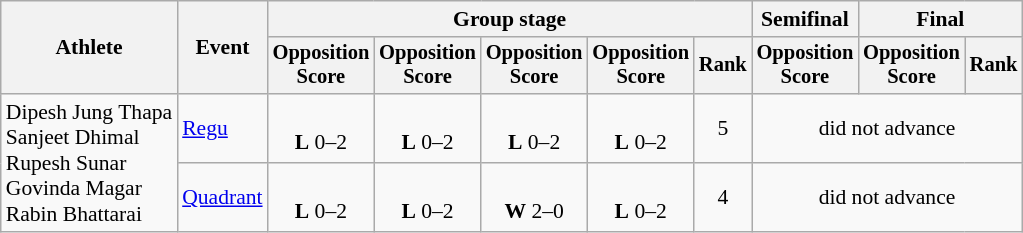<table class=wikitable style=font-size:90%;text-align:center>
<tr>
<th rowspan="2">Athlete</th>
<th rowspan="2">Event</th>
<th colspan=5>Group stage</th>
<th>Semifinal</th>
<th colspan=2>Final</th>
</tr>
<tr style="font-size:95%">
<th>Opposition<br>Score</th>
<th>Opposition<br>Score</th>
<th>Opposition<br>Score</th>
<th>Opposition<br>Score</th>
<th>Rank</th>
<th>Opposition<br>Score</th>
<th>Opposition<br>Score</th>
<th>Rank</th>
</tr>
<tr>
<td align=left rowspan=2>Dipesh Jung Thapa<br>Sanjeet Dhimal<br>Rupesh Sunar<br>Govinda Magar<br>Rabin Bhattarai</td>
<td align=left><a href='#'>Regu</a></td>
<td><br><strong>L</strong> 0–2</td>
<td><br><strong>L</strong> 0–2</td>
<td><br><strong>L</strong> 0–2</td>
<td><br><strong>L</strong> 0–2</td>
<td>5</td>
<td colspan=3>did not advance</td>
</tr>
<tr>
<td align=left><a href='#'>Quadrant</a></td>
<td><br><strong>L</strong> 0–2</td>
<td><br><strong>L</strong> 0–2</td>
<td><br><strong>W</strong> 2–0</td>
<td><br><strong>L</strong> 0–2</td>
<td>4</td>
<td colspan=3>did not advance</td>
</tr>
</table>
